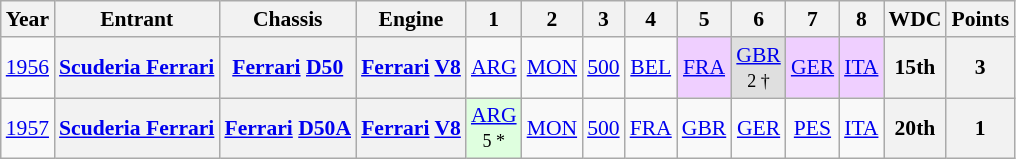<table class="wikitable" style="text-align:center; font-size:90%">
<tr>
<th>Year</th>
<th>Entrant</th>
<th>Chassis</th>
<th>Engine</th>
<th>1</th>
<th>2</th>
<th>3</th>
<th>4</th>
<th>5</th>
<th>6</th>
<th>7</th>
<th>8</th>
<th>WDC</th>
<th>Points</th>
</tr>
<tr>
<td><a href='#'>1956</a></td>
<th><a href='#'>Scuderia Ferrari</a></th>
<th><a href='#'>Ferrari</a> <a href='#'>D50</a></th>
<th><a href='#'>Ferrari</a> <a href='#'>V8</a></th>
<td><a href='#'>ARG</a></td>
<td><a href='#'>MON</a></td>
<td><a href='#'>500</a></td>
<td><a href='#'>BEL</a></td>
<td style="background:#EFCFFF;"><a href='#'>FRA</a><br></td>
<td style="background:#DFDFDF;"><a href='#'>GBR</a><br><small>2 †</small></td>
<td style="background:#EFCFFF;"><a href='#'>GER</a><br></td>
<td style="background:#EFCFFF;"><a href='#'>ITA</a><br></td>
<th>15th</th>
<th>3</th>
</tr>
<tr>
<td><a href='#'>1957</a></td>
<th><a href='#'>Scuderia Ferrari</a></th>
<th><a href='#'>Ferrari</a> <a href='#'>D50A</a></th>
<th><a href='#'>Ferrari</a> <a href='#'>V8</a></th>
<td style="background:#DFFFDF;"><a href='#'>ARG</a><br><small>5 *</small></td>
<td><a href='#'>MON</a></td>
<td><a href='#'>500</a></td>
<td><a href='#'>FRA</a></td>
<td><a href='#'>GBR</a></td>
<td><a href='#'>GER</a></td>
<td><a href='#'>PES</a></td>
<td><a href='#'>ITA</a></td>
<th>20th</th>
<th>1</th>
</tr>
</table>
